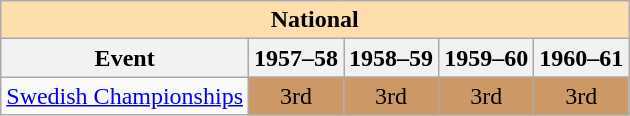<table class="wikitable" style="text-align:center">
<tr>
<th style="background-color: #ffdead; " colspan=5 align=center><strong>National</strong></th>
</tr>
<tr>
<th>Event</th>
<th>1957–58</th>
<th>1958–59</th>
<th>1959–60</th>
<th>1960–61</th>
</tr>
<tr>
<td align=left><a href='#'>Swedish Championships</a></td>
<td bgcolor=cc9966>3rd</td>
<td bgcolor=cc9966>3rd</td>
<td bgcolor=cc9966>3rd</td>
<td bgcolor=cc9966>3rd</td>
</tr>
</table>
